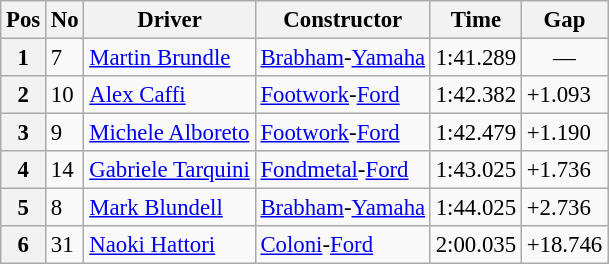<table class="wikitable sortable" style="font-size: 95%;">
<tr>
<th>Pos</th>
<th>No</th>
<th>Driver</th>
<th>Constructor</th>
<th>Time</th>
<th>Gap</th>
</tr>
<tr>
<th>1</th>
<td>7</td>
<td> <a href='#'>Martin Brundle</a></td>
<td><a href='#'>Brabham</a>-<a href='#'>Yamaha</a></td>
<td>1:41.289</td>
<td align="center">—</td>
</tr>
<tr>
<th>2</th>
<td>10</td>
<td> <a href='#'>Alex Caffi</a></td>
<td><a href='#'>Footwork</a>-<a href='#'>Ford</a></td>
<td>1:42.382</td>
<td>+1.093</td>
</tr>
<tr>
<th>3</th>
<td>9</td>
<td> <a href='#'>Michele Alboreto</a></td>
<td><a href='#'>Footwork</a>-<a href='#'>Ford</a></td>
<td>1:42.479</td>
<td>+1.190</td>
</tr>
<tr>
<th>4</th>
<td>14</td>
<td> <a href='#'>Gabriele Tarquini</a></td>
<td><a href='#'>Fondmetal</a>-<a href='#'>Ford</a></td>
<td>1:43.025</td>
<td>+1.736</td>
</tr>
<tr>
<th>5</th>
<td>8</td>
<td> <a href='#'>Mark Blundell</a></td>
<td><a href='#'>Brabham</a>-<a href='#'>Yamaha</a></td>
<td>1:44.025</td>
<td>+2.736</td>
</tr>
<tr>
<th>6</th>
<td>31</td>
<td> <a href='#'>Naoki Hattori</a></td>
<td><a href='#'>Coloni</a>-<a href='#'>Ford</a></td>
<td>2:00.035</td>
<td>+18.746</td>
</tr>
</table>
